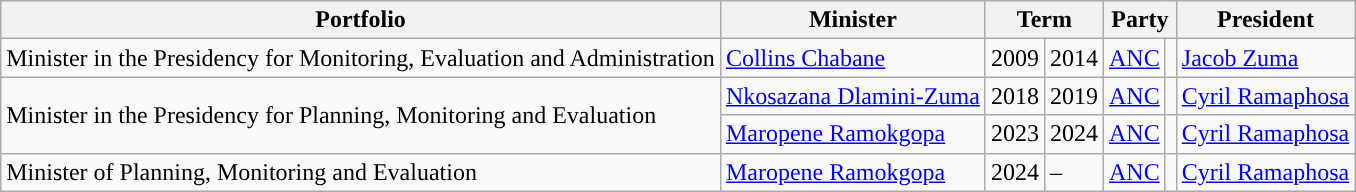<table class="wikitable">
<tr>
<th>Portfolio</th>
<th>Minister</th>
<th colspan="2">Term</th>
<th colspan="2">Party</th>
<th>President</th>
</tr>
<tr>
<td>Minister in the Presidency for Monitoring, Evaluation and Administration</td>
<td><a href='#'>Collins Chabane</a></td>
<td>2009</td>
<td>2014</td>
<td><a href='#'>ANC</a></td>
<td style="background-color: "></td>
<td><a href='#'>Jacob Zuma</a></td>
</tr>
<tr>
<td rowspan="2">Minister in the Presidency for Planning, Monitoring and Evaluation</td>
<td><a href='#'>Nkosazana Dlamini-Zuma</a></td>
<td>2018</td>
<td>2019</td>
<td><a href='#'>ANC</a></td>
<td style="background-color: "></td>
<td><a href='#'>Cyril Ramaphosa</a></td>
</tr>
<tr>
<td><a href='#'>Maropene Ramokgopa</a></td>
<td>2023</td>
<td>2024</td>
<td><a href='#'>ANC</a></td>
<td style="background-color: "></td>
<td><a href='#'>Cyril Ramaphosa</a></td>
</tr>
<tr>
<td>Minister of Planning, Monitoring and Evaluation</td>
<td><a href='#'>Maropene Ramokgopa</a></td>
<td>2024</td>
<td>–</td>
<td><a href='#'>ANC</a></td>
<td style="background-color: "></td>
<td><a href='#'>Cyril Ramaphosa</a></td>
</tr>
</table>
